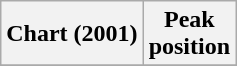<table class="wikitable sortable">
<tr>
<th align="left">Chart (2001)</th>
<th align"center">Peak<br>position</th>
</tr>
<tr>
</tr>
</table>
